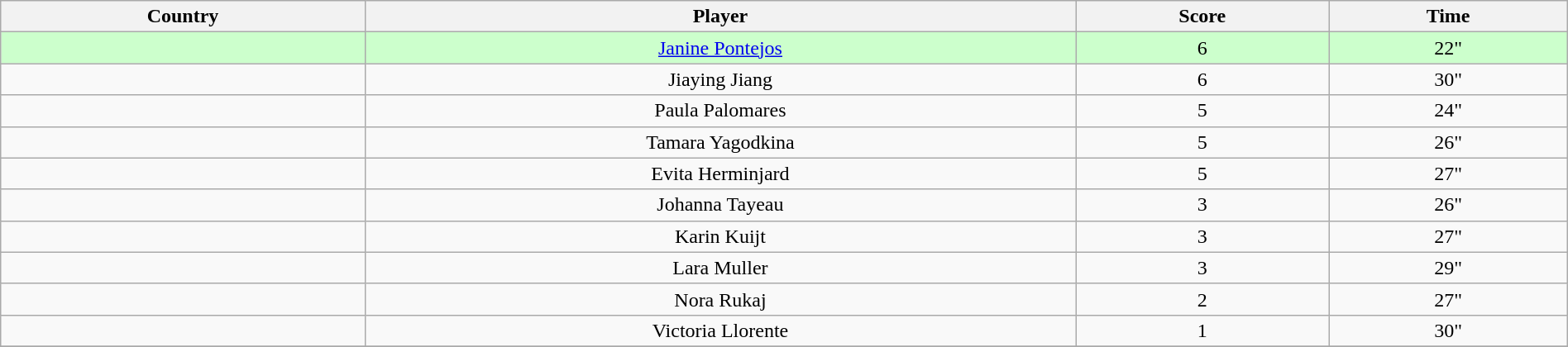<table class="wikitable sortable" style="text-align:center" width=100%>
<tr>
<th>Country</th>
<th>Player</th>
<th>Score</th>
<th>Time</th>
</tr>
<tr bgcolor="#ccffcc">
<td></td>
<td><a href='#'>Janine Pontejos</a></td>
<td>6</td>
<td>22"</td>
</tr>
<tr>
<td></td>
<td>Jiaying Jiang</td>
<td>6</td>
<td>30"</td>
</tr>
<tr>
<td></td>
<td>Paula Palomares</td>
<td>5</td>
<td>24"</td>
</tr>
<tr>
<td></td>
<td>Tamara Yagodkina</td>
<td>5</td>
<td>26"</td>
</tr>
<tr>
<td></td>
<td>Evita Herminjard</td>
<td>5</td>
<td>27"</td>
</tr>
<tr>
<td></td>
<td>Johanna Tayeau</td>
<td>3</td>
<td>26"</td>
</tr>
<tr>
<td></td>
<td>Karin Kuijt</td>
<td>3</td>
<td>27"</td>
</tr>
<tr>
<td></td>
<td>Lara Muller</td>
<td>3</td>
<td>29"</td>
</tr>
<tr>
<td></td>
<td>Nora Rukaj</td>
<td>2</td>
<td>27"</td>
</tr>
<tr>
<td></td>
<td>Victoria Llorente</td>
<td>1</td>
<td>30"</td>
</tr>
<tr>
</tr>
</table>
